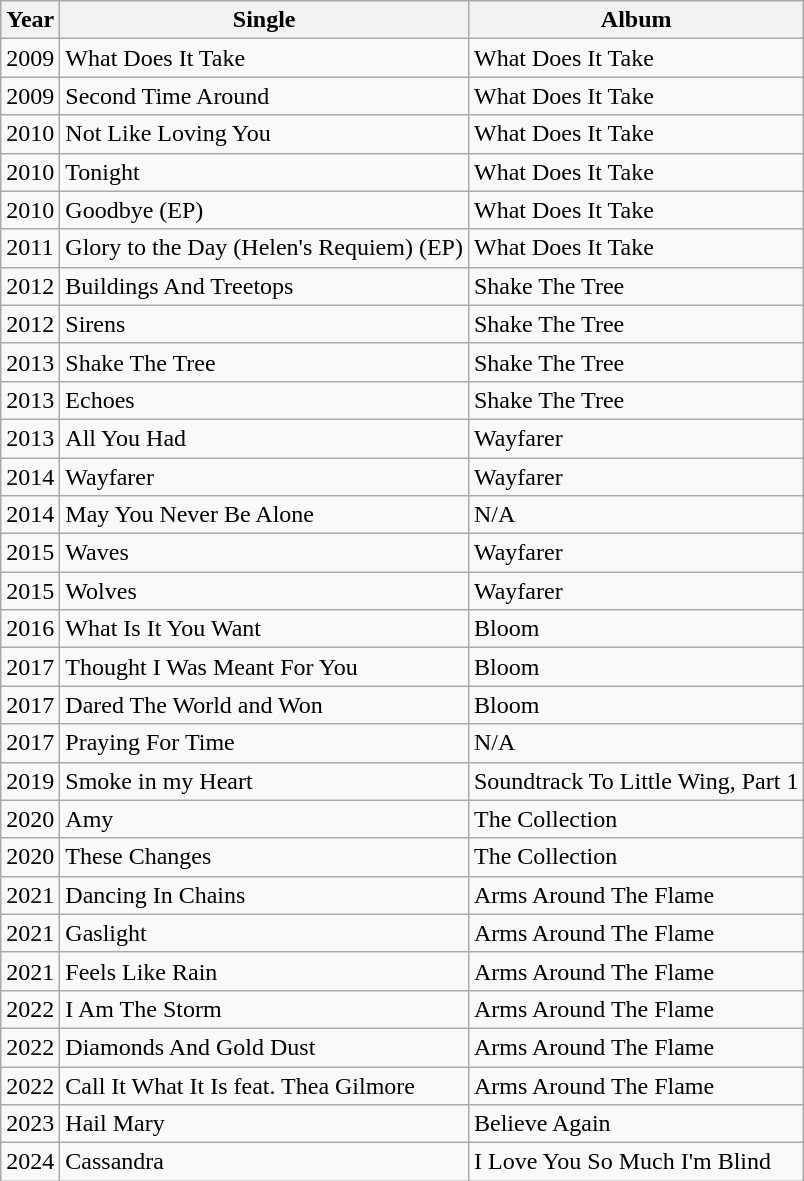<table class="wikitable">
<tr>
<th>Year</th>
<th>Single</th>
<th>Album</th>
</tr>
<tr>
<td>2009</td>
<td>What Does It Take</td>
<td>What Does It Take</td>
</tr>
<tr>
<td>2009</td>
<td>Second Time Around</td>
<td>What Does It Take</td>
</tr>
<tr>
<td>2010</td>
<td>Not Like Loving You</td>
<td>What Does It Take</td>
</tr>
<tr>
<td>2010</td>
<td>Tonight</td>
<td>What Does It Take</td>
</tr>
<tr>
<td>2010</td>
<td>Goodbye (EP)</td>
<td>What Does It Take</td>
</tr>
<tr>
<td>2011</td>
<td>Glory to the Day (Helen's Requiem) (EP)</td>
<td>What Does It Take</td>
</tr>
<tr>
<td>2012</td>
<td>Buildings And Treetops</td>
<td>Shake The Tree</td>
</tr>
<tr>
<td>2012</td>
<td>Sirens</td>
<td>Shake The Tree</td>
</tr>
<tr>
<td>2013</td>
<td>Shake The Tree</td>
<td>Shake The Tree</td>
</tr>
<tr>
<td>2013</td>
<td>Echoes</td>
<td>Shake The Tree</td>
</tr>
<tr>
<td>2013</td>
<td>All You Had</td>
<td>Wayfarer</td>
</tr>
<tr>
<td>2014</td>
<td>Wayfarer</td>
<td>Wayfarer</td>
</tr>
<tr>
<td>2014</td>
<td>May You Never Be Alone</td>
<td>N/A</td>
</tr>
<tr>
<td>2015</td>
<td>Waves</td>
<td>Wayfarer</td>
</tr>
<tr>
<td>2015</td>
<td>Wolves</td>
<td>Wayfarer</td>
</tr>
<tr>
<td>2016</td>
<td>What Is It You Want</td>
<td>Bloom</td>
</tr>
<tr>
<td>2017</td>
<td>Thought I Was Meant For You</td>
<td>Bloom</td>
</tr>
<tr>
<td>2017</td>
<td>Dared The World and Won</td>
<td>Bloom</td>
</tr>
<tr>
<td>2017</td>
<td>Praying For Time</td>
<td>N/A</td>
</tr>
<tr>
<td>2019</td>
<td>Smoke in my Heart</td>
<td>Soundtrack To Little Wing, Part 1</td>
</tr>
<tr>
<td>2020</td>
<td>Amy</td>
<td>The Collection</td>
</tr>
<tr>
<td>2020</td>
<td>These Changes</td>
<td>The Collection</td>
</tr>
<tr>
<td>2021</td>
<td>Dancing In Chains</td>
<td>Arms Around The Flame</td>
</tr>
<tr>
<td>2021</td>
<td>Gaslight</td>
<td>Arms Around The Flame</td>
</tr>
<tr>
<td>2021</td>
<td>Feels Like Rain</td>
<td>Arms Around The Flame</td>
</tr>
<tr>
<td>2022</td>
<td>I Am The Storm</td>
<td>Arms Around The Flame</td>
</tr>
<tr>
<td>2022</td>
<td>Diamonds And Gold Dust</td>
<td>Arms Around The Flame</td>
</tr>
<tr>
<td>2022</td>
<td>Call It What It Is feat. Thea Gilmore</td>
<td>Arms Around The Flame</td>
</tr>
<tr>
<td>2023</td>
<td>Hail Mary</td>
<td>Believe Again</td>
</tr>
<tr>
<td>2024</td>
<td>Cassandra</td>
<td>I Love You So Much I'm Blind</td>
</tr>
</table>
